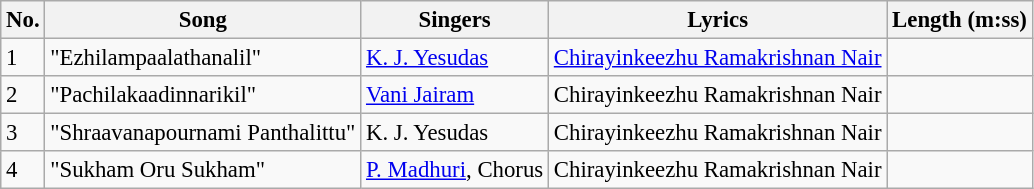<table class="wikitable" style="font-size:95%;">
<tr>
<th>No.</th>
<th>Song</th>
<th>Singers</th>
<th>Lyrics</th>
<th>Length (m:ss)</th>
</tr>
<tr>
<td>1</td>
<td>"Ezhilampaalathanalil"</td>
<td><a href='#'>K. J. Yesudas</a></td>
<td><a href='#'>Chirayinkeezhu Ramakrishnan Nair</a></td>
<td></td>
</tr>
<tr>
<td>2</td>
<td>"Pachilakaadinnarikil"</td>
<td><a href='#'>Vani Jairam</a></td>
<td>Chirayinkeezhu Ramakrishnan Nair</td>
<td></td>
</tr>
<tr>
<td>3</td>
<td>"Shraavanapournami Panthalittu"</td>
<td>K. J. Yesudas</td>
<td>Chirayinkeezhu Ramakrishnan Nair</td>
<td></td>
</tr>
<tr>
<td>4</td>
<td>"Sukham Oru Sukham"</td>
<td><a href='#'>P. Madhuri</a>, Chorus</td>
<td>Chirayinkeezhu Ramakrishnan Nair</td>
<td></td>
</tr>
</table>
